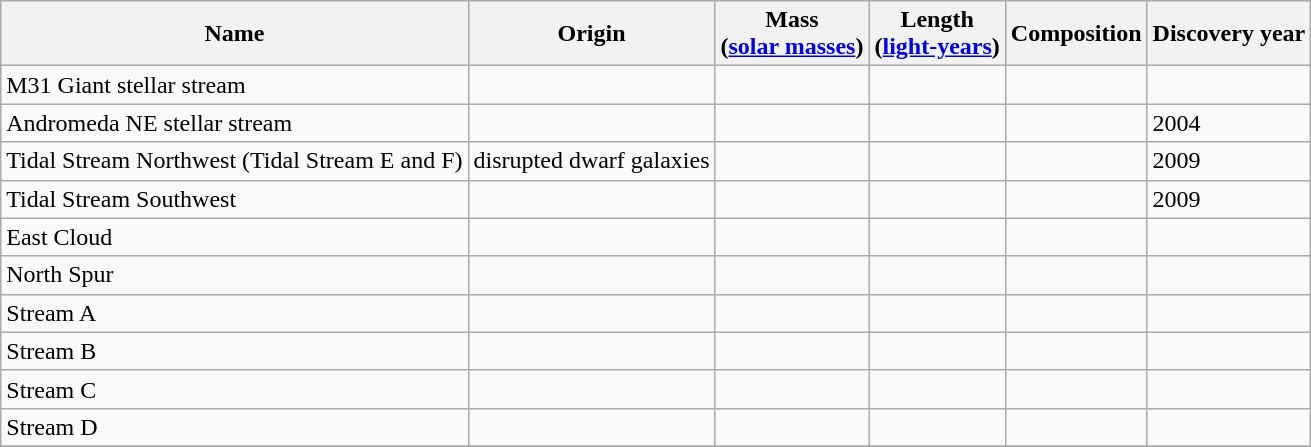<table class="wikitable">
<tr>
<th>Name</th>
<th>Origin</th>
<th>Mass<br>(<a href='#'>solar masses</a>)</th>
<th>Length<br>(<a href='#'>light-years</a>)</th>
<th>Composition</th>
<th>Discovery year</th>
</tr>
<tr>
<td>M31 Giant stellar stream</td>
<td></td>
<td></td>
<td></td>
<td></td>
<td></td>
</tr>
<tr>
<td>Andromeda NE stellar stream</td>
<td></td>
<td></td>
<td></td>
<td></td>
<td>2004</td>
</tr>
<tr>
<td>Tidal Stream Northwest (Tidal Stream E and F)</td>
<td>disrupted dwarf galaxies</td>
<td></td>
<td></td>
<td></td>
<td>2009</td>
</tr>
<tr>
<td>Tidal Stream Southwest</td>
<td></td>
<td></td>
<td></td>
<td></td>
<td>2009</td>
</tr>
<tr>
<td>East Cloud</td>
<td></td>
<td></td>
<td></td>
<td></td>
<td></td>
</tr>
<tr>
<td>North Spur</td>
<td></td>
<td></td>
<td></td>
<td></td>
<td></td>
</tr>
<tr>
<td>Stream A</td>
<td></td>
<td></td>
<td></td>
<td></td>
<td></td>
</tr>
<tr>
<td>Stream B</td>
<td></td>
<td></td>
<td></td>
<td></td>
<td></td>
</tr>
<tr>
<td>Stream C</td>
<td></td>
<td></td>
<td></td>
<td></td>
<td></td>
</tr>
<tr>
<td>Stream D</td>
<td></td>
<td></td>
<td></td>
<td></td>
<td></td>
</tr>
<tr>
</tr>
</table>
